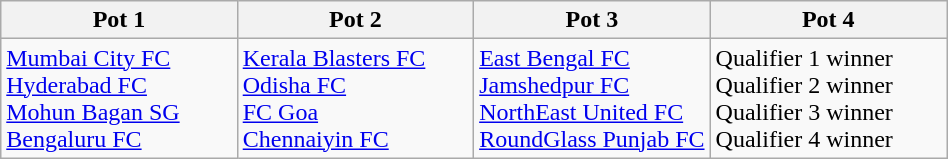<table class="wikitable">
<tr>
<th width=25%>Pot 1</th>
<th width=25%>Pot 2</th>
<th width=25%>Pot 3</th>
<th width=25%>Pot 4</th>
</tr>
<tr>
<td><a href='#'>Mumbai City FC</a><br> <a href='#'>Hyderabad FC</a><br> <a href='#'>Mohun Bagan SG</a><br><a href='#'>Bengaluru FC</a></td>
<td><a href='#'>Kerala Blasters FC</a><br> <a href='#'>Odisha FC</a><br> <a href='#'>FC Goa</a><br> <a href='#'>Chennaiyin FC</a></td>
<td><a href='#'>East Bengal FC</a><br> <a href='#'>Jamshedpur FC</a><br> <a href='#'>NorthEast United FC</a><br> <a href='#'>RoundGlass Punjab FC</a></td>
<td>Qualifier 1 winner<br> Qualifier 2 winner<br> Qualifier 3 winner<br> Qualifier 4 winner</td>
</tr>
</table>
